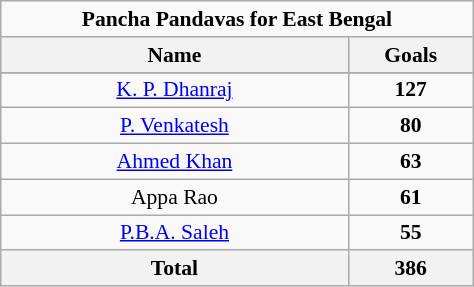<table class="wikitable" style="font-size:90%; width:25%; text-align:center">
<tr>
<td Colspan="2"><strong>Pancha Pandavas for East Bengal</strong></td>
</tr>
<tr>
<th width="20%">Name</th>
<th width="5%">Goals</th>
</tr>
<tr>
</tr>
<tr>
<td><a href='#'>K. P. Dhanraj</a></td>
<td><strong>127</strong></td>
</tr>
<tr>
<td><a href='#'>P. Venkatesh</a></td>
<td><strong>80</strong></td>
</tr>
<tr>
<td><a href='#'>Ahmed Khan</a></td>
<td><strong>63</strong></td>
</tr>
<tr>
<td>Appa Rao</td>
<td><strong>61</strong></td>
</tr>
<tr>
<td><a href='#'>P.B.A. Saleh</a></td>
<td><strong>55</strong></td>
</tr>
<tr>
<th>Total</th>
<th><strong>386</strong></th>
</tr>
</table>
